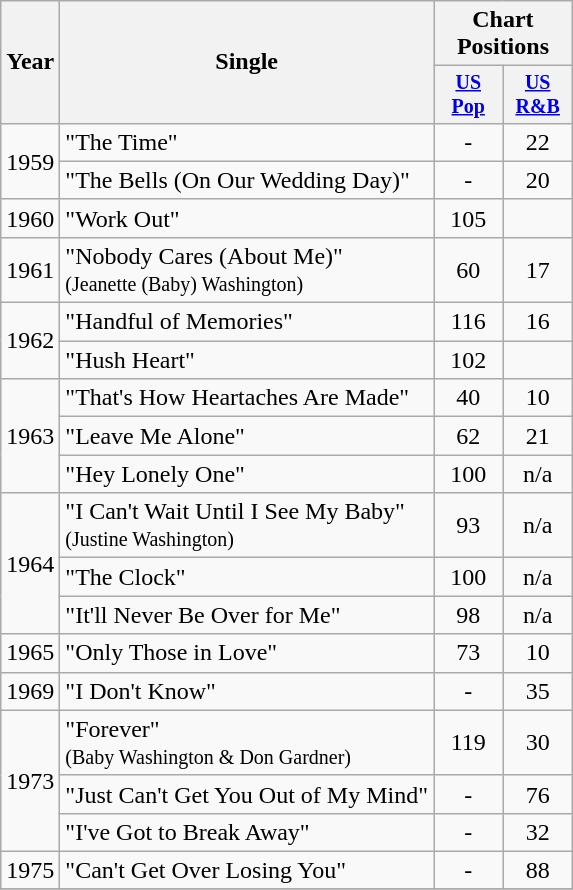<table class="wikitable" style="text-align:center;">
<tr>
<th rowspan="2">Year</th>
<th rowspan="2">Single</th>
<th colspan="2">Chart Positions</th>
</tr>
<tr style="font-size:smaller;">
<th width="40"><a href='#'>US Pop</a></th>
<th width="40"><a href='#'>US<br>R&B</a></th>
</tr>
<tr>
<td rowspan="2">1959</td>
<td align="left">"The Time"</td>
<td>-</td>
<td>22</td>
</tr>
<tr>
<td align="left">"The Bells (On Our Wedding Day)"</td>
<td>-</td>
<td>20</td>
</tr>
<tr>
<td>1960</td>
<td align="left">"Work Out"</td>
<td>105</td>
<td></td>
</tr>
<tr>
<td rowspan="1">1961</td>
<td align="left">"Nobody Cares (About Me)"<br><small>(Jeanette (Baby) Washington)</small></td>
<td>60</td>
<td>17</td>
</tr>
<tr>
<td rowspan="2">1962</td>
<td align="left">"Handful of Memories"</td>
<td>116</td>
<td>16</td>
</tr>
<tr>
<td align="left">"Hush Heart"</td>
<td>102</td>
<td></td>
</tr>
<tr>
<td rowspan="3">1963</td>
<td align="left">"That's How Heartaches Are Made"</td>
<td>40</td>
<td>10</td>
</tr>
<tr>
<td align="left">"Leave Me Alone"</td>
<td>62</td>
<td>21</td>
</tr>
<tr>
<td align="left">"Hey Lonely One"</td>
<td>100</td>
<td>n/a</td>
</tr>
<tr>
<td rowspan="3">1964</td>
<td align="left">"I Can't Wait Until I See My Baby"<br><small>(Justine Washington)</small></td>
<td>93</td>
<td>n/a</td>
</tr>
<tr>
<td align="left">"The Clock"</td>
<td>100</td>
<td>n/a</td>
</tr>
<tr>
<td align="left">"It'll Never Be Over for Me"</td>
<td>98</td>
<td>n/a</td>
</tr>
<tr>
<td rowspan="1">1965</td>
<td align="left">"Only Those in Love"</td>
<td>73</td>
<td>10</td>
</tr>
<tr>
<td rowspan="1">1969</td>
<td align="left">"I Don't Know"</td>
<td>-</td>
<td>35</td>
</tr>
<tr>
<td rowspan="3">1973</td>
<td align="left">"Forever"<br><small>(Baby Washington & Don Gardner)</small></td>
<td>119</td>
<td>30</td>
</tr>
<tr>
<td align="left">"Just Can't Get You Out of My Mind"</td>
<td>-</td>
<td>76</td>
</tr>
<tr>
<td align="left">"I've Got to Break Away"</td>
<td>-</td>
<td>32</td>
</tr>
<tr>
<td rowspan="1">1975</td>
<td align="left">"Can't Get Over Losing You"</td>
<td>-</td>
<td>88</td>
</tr>
<tr>
</tr>
</table>
